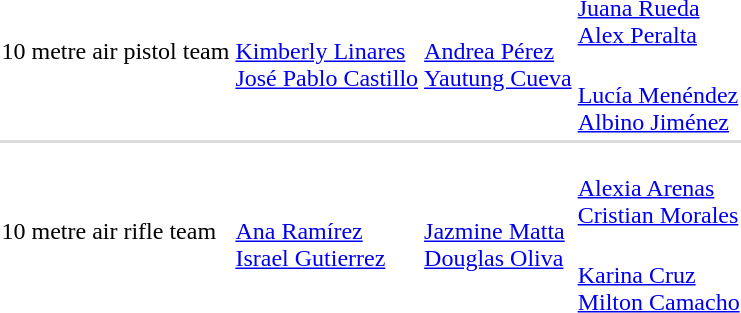<table>
<tr>
<td rowspan=2>10 metre air pistol team <br></td>
<td rowspan=2><br><a href='#'>Kimberly Linares</a><br><a href='#'>José Pablo Castillo</a></td>
<td rowspan=2><br><a href='#'>Andrea Pérez</a><br><a href='#'>Yautung Cueva</a></td>
<td><br><a href='#'>Juana Rueda</a><br><a href='#'>Alex Peralta</a></td>
</tr>
<tr>
<td><br><a href='#'>Lucía Menéndez</a><br><a href='#'>Albino Jiménez</a></td>
</tr>
<tr bgcolor=#DDDDDD>
<td colspan=7></td>
</tr>
<tr>
<td rowspan=2>10 metre air rifle team <br></td>
<td rowspan=2><br><a href='#'>Ana Ramírez</a><br><a href='#'>Israel Gutierrez</a></td>
<td rowspan=2><br><a href='#'>Jazmine Matta</a><br><a href='#'>Douglas Oliva</a></td>
<td><br><a href='#'>Alexia Arenas</a><br><a href='#'>Cristian Morales</a></td>
</tr>
<tr>
<td><br><a href='#'>Karina Cruz</a><br><a href='#'>Milton Camacho</a></td>
</tr>
</table>
